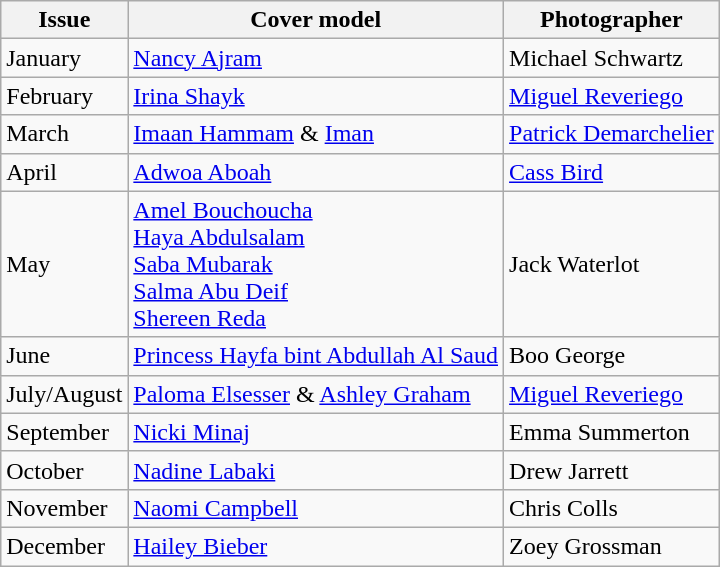<table class="sortable wikitable">
<tr>
<th>Issue</th>
<th>Cover model</th>
<th>Photographer</th>
</tr>
<tr>
<td>January</td>
<td><a href='#'>Nancy Ajram</a></td>
<td>Michael Schwartz</td>
</tr>
<tr>
<td>February</td>
<td><a href='#'>Irina Shayk</a></td>
<td><a href='#'>Miguel Reveriego</a></td>
</tr>
<tr>
<td>March</td>
<td><a href='#'>Imaan Hammam</a> & <a href='#'>Iman</a></td>
<td><a href='#'>Patrick Demarchelier</a></td>
</tr>
<tr>
<td>April</td>
<td><a href='#'>Adwoa Aboah</a></td>
<td><a href='#'>Cass Bird</a></td>
</tr>
<tr>
<td>May</td>
<td><a href='#'>Amel Bouchoucha</a><br><a href='#'>Haya Abdulsalam</a><br><a href='#'>Saba Mubarak</a><br><a href='#'>Salma Abu Deif</a><br> <a href='#'>Shereen Reda</a></td>
<td>Jack Waterlot</td>
</tr>
<tr>
<td>June</td>
<td><a href='#'>Princess Hayfa bint Abdullah Al Saud</a></td>
<td>Boo George</td>
</tr>
<tr>
<td>July/August</td>
<td><a href='#'>Paloma Elsesser</a> & <a href='#'>Ashley Graham</a></td>
<td><a href='#'>Miguel Reveriego</a></td>
</tr>
<tr>
<td>September</td>
<td><a href='#'>Nicki Minaj</a></td>
<td>Emma Summerton</td>
</tr>
<tr>
<td>October</td>
<td><a href='#'>Nadine Labaki</a></td>
<td>Drew Jarrett</td>
</tr>
<tr>
<td>November</td>
<td><a href='#'>Naomi Campbell</a></td>
<td>Chris Colls</td>
</tr>
<tr>
<td>December</td>
<td><a href='#'>Hailey Bieber</a></td>
<td>Zoey Grossman</td>
</tr>
</table>
